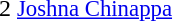<table cellspacing=0 cellpadding=0>
<tr>
<td><div>2 </div></td>
<td style="font-size: 95%"> <a href='#'>Joshna Chinappa</a></td>
</tr>
</table>
